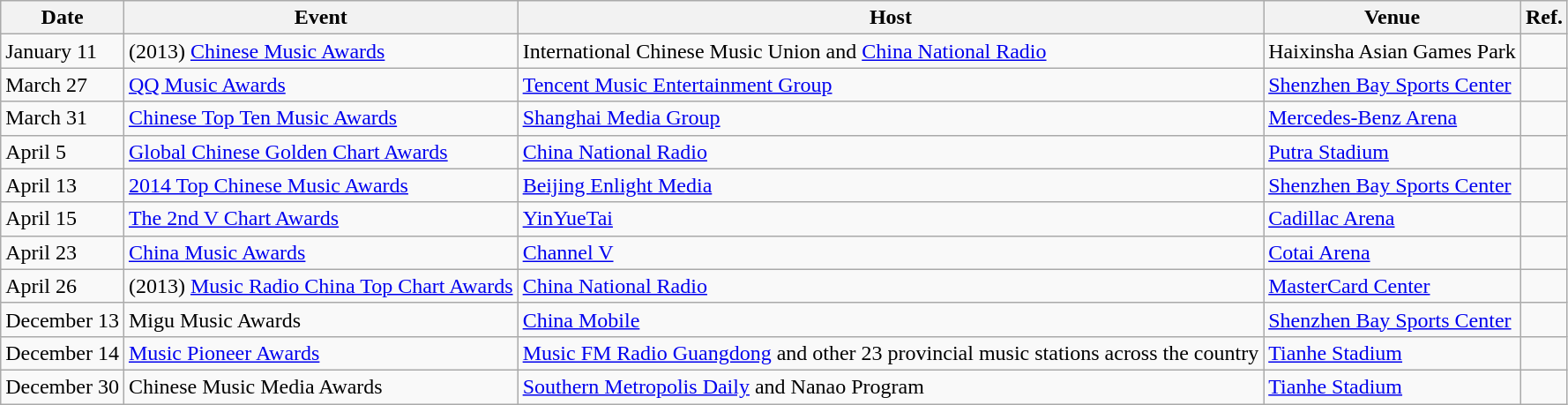<table class="wikitable">
<tr>
<th>Date</th>
<th>Event</th>
<th>Host</th>
<th>Venue</th>
<th>Ref.</th>
</tr>
<tr>
<td>January 11</td>
<td>(2013) <a href='#'>Chinese Music Awards</a></td>
<td>International Chinese Music Union and <a href='#'>China National Radio</a></td>
<td>Haixinsha Asian Games Park</td>
<td></td>
</tr>
<tr>
<td>March 27</td>
<td><a href='#'>QQ Music Awards</a></td>
<td><a href='#'>Tencent Music Entertainment Group</a></td>
<td><a href='#'>Shenzhen Bay Sports Center</a></td>
<td></td>
</tr>
<tr>
<td>March 31</td>
<td><a href='#'>Chinese Top Ten Music Awards</a></td>
<td><a href='#'>Shanghai Media Group</a></td>
<td><a href='#'>Mercedes-Benz Arena</a></td>
<td></td>
</tr>
<tr>
<td>April 5</td>
<td><a href='#'>Global Chinese Golden Chart Awards</a></td>
<td><a href='#'>China National Radio</a></td>
<td><a href='#'>Putra Stadium</a></td>
<td></td>
</tr>
<tr>
<td>April 13</td>
<td><a href='#'>2014 Top Chinese Music Awards</a></td>
<td><a href='#'>Beijing Enlight Media</a></td>
<td><a href='#'>Shenzhen Bay Sports Center</a></td>
<td></td>
</tr>
<tr>
<td>April 15</td>
<td><a href='#'>The 2nd V Chart Awards</a></td>
<td><a href='#'>YinYueTai</a></td>
<td><a href='#'>Cadillac Arena</a></td>
<td></td>
</tr>
<tr>
<td>April 23</td>
<td><a href='#'>China Music Awards</a></td>
<td><a href='#'>Channel V</a></td>
<td><a href='#'>Cotai Arena</a></td>
<td></td>
</tr>
<tr>
<td>April 26</td>
<td>(2013) <a href='#'>Music Radio China Top Chart Awards</a></td>
<td><a href='#'>China National Radio</a></td>
<td><a href='#'>MasterCard Center</a></td>
<td></td>
</tr>
<tr>
<td>December 13</td>
<td>Migu Music Awards</td>
<td><a href='#'>China Mobile</a></td>
<td><a href='#'>Shenzhen Bay Sports Center</a></td>
<td></td>
</tr>
<tr>
<td>December 14</td>
<td><a href='#'>Music Pioneer Awards</a></td>
<td><a href='#'>Music FM Radio Guangdong</a> and other 23 provincial music stations across the country</td>
<td><a href='#'>Tianhe Stadium</a></td>
<td></td>
</tr>
<tr>
<td>December 30</td>
<td>Chinese Music Media Awards</td>
<td><a href='#'>Southern Metropolis Daily</a> and Nanao Program</td>
<td><a href='#'>Tianhe Stadium</a></td>
<td></td>
</tr>
</table>
